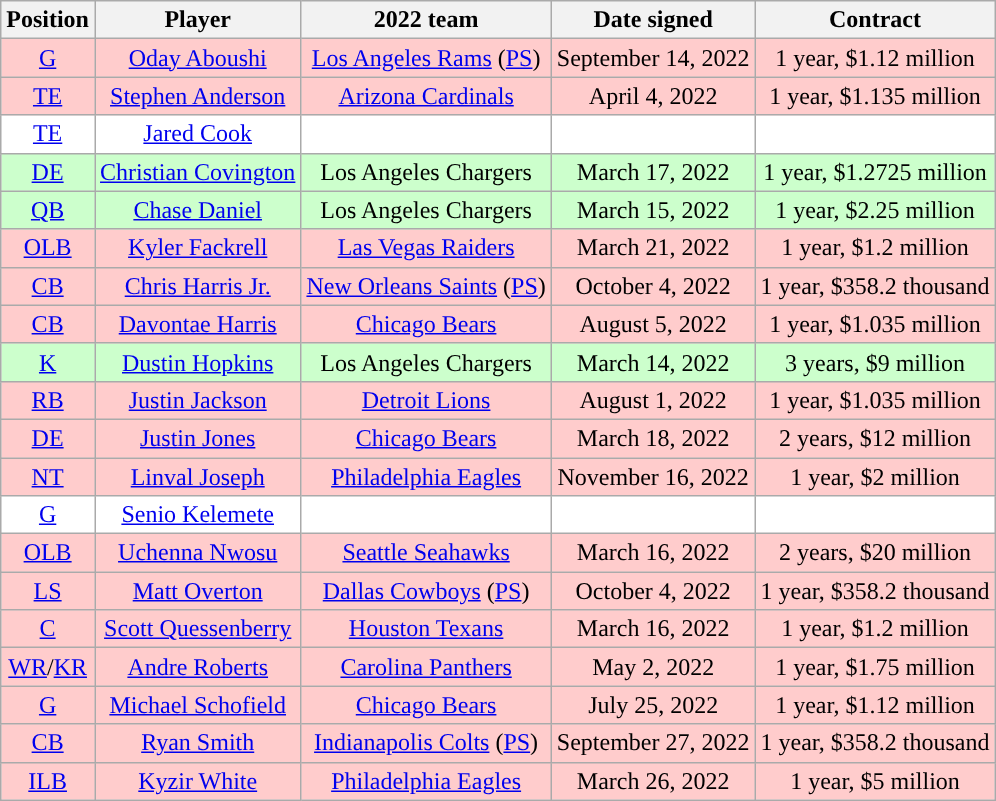<table class="wikitable" style="text-align:center">
<tr>
<th>Position</th>
<th>Player</th>
<th>2022 team</th>
<th>Date signed</th>
<th>Contract</th>
</tr>
<tr style="background:#fcc">
<td><a href='#'>G</a></td>
<td><a href='#'>Oday Aboushi</a></td>
<td><a href='#'>Los Angeles Rams</a> (<a href='#'>PS</a>)</td>
<td>September 14, 2022</td>
<td>1 year, $1.12 million</td>
</tr>
<tr style="background:#fcc">
<td><a href='#'>TE</a></td>
<td><a href='#'>Stephen Anderson</a></td>
<td><a href='#'>Arizona Cardinals</a></td>
<td>April 4, 2022</td>
<td>1 year, $1.135 million</td>
</tr>
<tr style="background:#fff">
<td><a href='#'>TE</a></td>
<td><a href='#'>Jared Cook</a></td>
<td></td>
<td></td>
<td></td>
</tr>
<tr style="background:#cfc">
<td><a href='#'>DE</a></td>
<td><a href='#'>Christian Covington</a></td>
<td>Los Angeles Chargers</td>
<td>March 17, 2022</td>
<td>1 year, $1.2725 million</td>
</tr>
<tr style="background:#cfc">
<td><a href='#'>QB</a></td>
<td><a href='#'>Chase Daniel</a></td>
<td>Los Angeles Chargers</td>
<td>March 15, 2022</td>
<td>1 year, $2.25 million</td>
</tr>
<tr style="background:#fcc">
<td><a href='#'>OLB</a></td>
<td><a href='#'>Kyler Fackrell</a></td>
<td><a href='#'>Las Vegas Raiders</a></td>
<td>March 21, 2022</td>
<td>1 year, $1.2 million</td>
</tr>
<tr style="background:#fcc">
<td><a href='#'>CB</a></td>
<td><a href='#'>Chris Harris Jr.</a></td>
<td><a href='#'>New Orleans Saints</a> (<a href='#'>PS</a>)</td>
<td>October 4, 2022</td>
<td>1 year, $358.2 thousand</td>
</tr>
<tr style="background:#fcc">
<td><a href='#'>CB</a></td>
<td><a href='#'>Davontae Harris</a></td>
<td><a href='#'>Chicago Bears</a></td>
<td>August 5, 2022</td>
<td>1 year,  $1.035 million</td>
</tr>
<tr style="background:#cfc">
<td><a href='#'>K</a></td>
<td><a href='#'>Dustin Hopkins</a></td>
<td>Los Angeles Chargers</td>
<td>March 14, 2022</td>
<td>3 years, $9 million</td>
</tr>
<tr style="background:#fcc">
<td><a href='#'>RB</a></td>
<td><a href='#'>Justin Jackson</a></td>
<td><a href='#'>Detroit Lions</a></td>
<td>August 1, 2022</td>
<td>1 year,  $1.035 million</td>
</tr>
<tr style="background:#fcc">
<td><a href='#'>DE</a></td>
<td><a href='#'>Justin Jones</a></td>
<td><a href='#'>Chicago Bears</a></td>
<td>March 18, 2022</td>
<td>2 years, $12 million</td>
</tr>
<tr style="background:#fcc">
<td><a href='#'>NT</a></td>
<td><a href='#'>Linval Joseph</a></td>
<td><a href='#'>Philadelphia Eagles</a></td>
<td>November 16, 2022</td>
<td>1 year, $2 million</td>
</tr>
<tr style="background:#fff">
<td><a href='#'>G</a></td>
<td><a href='#'>Senio Kelemete</a></td>
<td></td>
<td></td>
<td></td>
</tr>
<tr style="background:#fcc">
<td><a href='#'>OLB</a></td>
<td><a href='#'>Uchenna Nwosu</a></td>
<td><a href='#'>Seattle Seahawks</a></td>
<td>March 16, 2022</td>
<td>2 years, $20 million</td>
</tr>
<tr style="background:#fcc">
<td><a href='#'>LS</a></td>
<td><a href='#'>Matt Overton</a></td>
<td><a href='#'>Dallas Cowboys</a> (<a href='#'>PS</a>)</td>
<td>October 4, 2022</td>
<td>1 year, $358.2 thousand</td>
</tr>
<tr style="background:#fcc">
<td><a href='#'>C</a></td>
<td><a href='#'>Scott Quessenberry</a></td>
<td><a href='#'>Houston Texans</a></td>
<td>March 16, 2022</td>
<td>1 year, $1.2 million</td>
</tr>
<tr style="background:#fcc">
<td><a href='#'>WR</a>/<a href='#'>KR</a></td>
<td><a href='#'>Andre Roberts</a></td>
<td><a href='#'>Carolina Panthers</a></td>
<td>May 2, 2022</td>
<td>1 year, $1.75 million</td>
</tr>
<tr style="background:#fcc">
<td><a href='#'>G</a></td>
<td><a href='#'>Michael Schofield</a></td>
<td><a href='#'>Chicago Bears</a></td>
<td>July 25, 2022</td>
<td>1 year, $1.12 million</td>
</tr>
<tr style="background:#fcc">
<td><a href='#'>CB</a></td>
<td><a href='#'>Ryan Smith</a></td>
<td><a href='#'>Indianapolis Colts</a> (<a href='#'>PS</a>)</td>
<td>September 27, 2022</td>
<td>1 year, $358.2 thousand</td>
</tr>
<tr style="background:#fcc">
<td><a href='#'>ILB</a></td>
<td><a href='#'>Kyzir White</a></td>
<td><a href='#'>Philadelphia Eagles</a></td>
<td>March 26, 2022</td>
<td>1 year, $5 million</td>
</tr>
</table>
